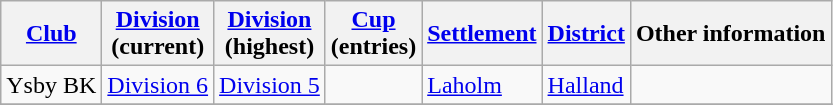<table class="wikitable" style="text-align:left">
<tr>
<th style= width="180px"><a href='#'>Club</a></th>
<th style= width="80px"><a href='#'>Division</a><br> (current)</th>
<th style= width="80px"><a href='#'>Division</a><br> (highest)</th>
<th style= width="60px"><a href='#'>Cup</a><br> (entries)</th>
<th style= width="110px"><a href='#'>Settlement</a></th>
<th style= width="110px"><a href='#'>District</a></th>
<th style= width="230px">Other information</th>
</tr>
<tr>
<td>Ysby BK</td>
<td><a href='#'>Division 6</a></td>
<td><a href='#'>Division 5</a></td>
<td></td>
<td><a href='#'>Laholm</a></td>
<td><a href='#'>Halland</a></td>
<td></td>
</tr>
<tr>
</tr>
</table>
